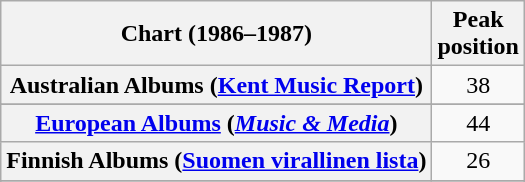<table class="wikitable sortable plainrowheaders" style="text-align:center">
<tr>
<th scope="col">Chart (1986–1987)</th>
<th scope="col">Peak<br>position</th>
</tr>
<tr>
<th scope="row">Australian Albums (<a href='#'>Kent Music Report</a>)</th>
<td>38</td>
</tr>
<tr>
</tr>
<tr>
</tr>
<tr>
<th scope="row"><a href='#'>European Albums</a> (<em><a href='#'>Music & Media</a></em>)</th>
<td>44</td>
</tr>
<tr>
<th scope="row">Finnish Albums (<a href='#'>Suomen virallinen lista</a>)</th>
<td>26</td>
</tr>
<tr>
</tr>
<tr>
</tr>
<tr>
</tr>
<tr>
</tr>
<tr>
</tr>
</table>
